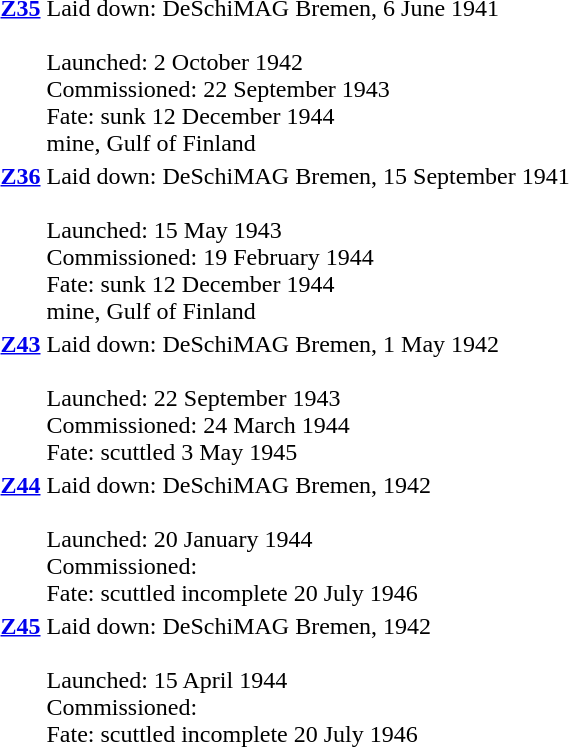<table>
<tr>
<td valign="top"><strong><a href='#'>Z35</a></strong></td>
<td>Laid down: DeSchiMAG Bremen, 6 June 1941<br><br>Launched: 2 October 1942<br>
Commissioned: 22 September 1943<br>
Fate: sunk 12 December 1944<br> mine, Gulf of Finland</td>
</tr>
<tr>
<td valign="top"><strong><a href='#'>Z36</a></strong></td>
<td>Laid down: DeSchiMAG Bremen, 15 September 1941<br><br>Launched: 15 May 1943<br>
Commissioned: 19 February 1944<br>
Fate: sunk 12 December 1944<br> mine, Gulf of Finland</td>
</tr>
<tr>
<td valign="top"><strong><a href='#'>Z43</a></strong></td>
<td>Laid down: DeSchiMAG Bremen, 1 May 1942<br><br>Launched: 22 September 1943<br>
Commissioned: 24 March 1944<br>
Fate: scuttled 3 May 1945<br></td>
</tr>
<tr>
<td valign="top"><strong><a href='#'>Z44</a></strong></td>
<td>Laid down: DeSchiMAG Bremen, 1942<br><br>Launched: 20 January 1944<br>
Commissioned: <br>
Fate: scuttled incomplete 20 July 1946<br></td>
</tr>
<tr>
<td valign="top"><strong><a href='#'>Z45</a></strong></td>
<td>Laid down: DeSchiMAG Bremen, 1942<br><br>Launched: 15 April 1944<br>
Commissioned: <br>
Fate: scuttled incomplete 20 July 1946<br></td>
</tr>
</table>
